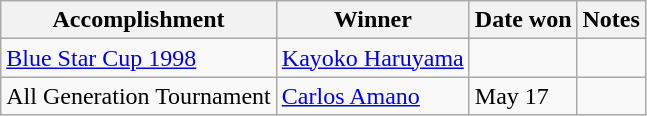<table class="wikitable">
<tr>
<th>Accomplishment</th>
<th>Winner</th>
<th>Date won</th>
<th>Notes</th>
</tr>
<tr>
<td><a href='#'> Blue Star Cup 1998</a></td>
<td><a href='#'>Kayoko Haruyama</a></td>
<td></td>
<td></td>
</tr>
<tr>
<td>All Generation Tournament</td>
<td><a href='#'>Carlos Amano</a></td>
<td>May 17</td>
<td></td>
</tr>
</table>
